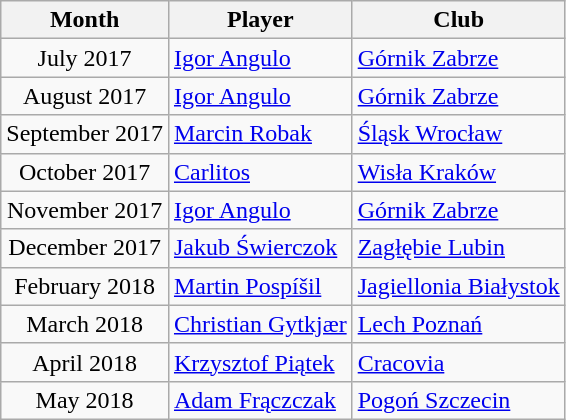<table class="wikitable" style="text-align:center">
<tr>
<th>Month</th>
<th>Player</th>
<th>Club</th>
</tr>
<tr>
<td>July 2017</td>
<td align="left"> <a href='#'>Igor Angulo</a></td>
<td align="left"><a href='#'>Górnik Zabrze</a></td>
</tr>
<tr>
<td>August 2017</td>
<td align="left"> <a href='#'>Igor Angulo</a></td>
<td align="left"><a href='#'>Górnik Zabrze</a></td>
</tr>
<tr>
<td>September 2017</td>
<td align="left"> <a href='#'>Marcin Robak</a></td>
<td align="left"><a href='#'>Śląsk Wrocław</a></td>
</tr>
<tr>
<td>October 2017</td>
<td align="left"> <a href='#'>Carlitos</a></td>
<td align="left"><a href='#'>Wisła Kraków</a></td>
</tr>
<tr>
<td>November 2017</td>
<td align="left"> <a href='#'>Igor Angulo</a></td>
<td align="left"><a href='#'>Górnik Zabrze</a></td>
</tr>
<tr>
<td>December 2017</td>
<td align="left"> <a href='#'>Jakub Świerczok</a></td>
<td align="left"><a href='#'>Zagłębie Lubin</a></td>
</tr>
<tr>
<td>February 2018</td>
<td align="left"> <a href='#'>Martin Pospíšil</a></td>
<td align="left"><a href='#'>Jagiellonia Białystok</a></td>
</tr>
<tr>
<td>March 2018</td>
<td align="left"> <a href='#'>Christian Gytkjær</a></td>
<td align="left"><a href='#'>Lech Poznań</a></td>
</tr>
<tr>
<td>April 2018</td>
<td align="left"> <a href='#'>Krzysztof Piątek</a></td>
<td align="left"><a href='#'>Cracovia</a></td>
</tr>
<tr>
<td>May 2018</td>
<td align="left"> <a href='#'>Adam Frączczak</a></td>
<td align="left"><a href='#'>Pogoń Szczecin</a></td>
</tr>
</table>
